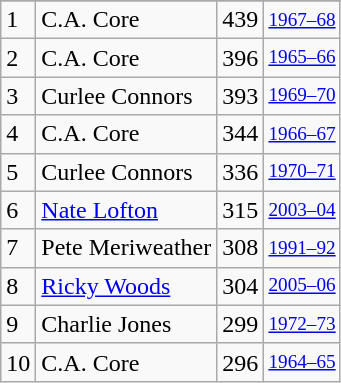<table class="wikitable">
<tr>
</tr>
<tr>
<td>1</td>
<td>C.A. Core</td>
<td>439</td>
<td style="font-size:80%;"><a href='#'>1967–68</a></td>
</tr>
<tr>
<td>2</td>
<td>C.A. Core</td>
<td>396</td>
<td style="font-size:80%;"><a href='#'>1965–66</a></td>
</tr>
<tr>
<td>3</td>
<td>Curlee Connors</td>
<td>393</td>
<td style="font-size:80%;"><a href='#'>1969–70</a></td>
</tr>
<tr>
<td>4</td>
<td>C.A. Core</td>
<td>344</td>
<td style="font-size:80%;"><a href='#'>1966–67</a></td>
</tr>
<tr>
<td>5</td>
<td>Curlee Connors</td>
<td>336</td>
<td style="font-size:80%;"><a href='#'>1970–71</a></td>
</tr>
<tr>
<td>6</td>
<td><a href='#'>Nate Lofton</a></td>
<td>315</td>
<td style="font-size:80%;"><a href='#'>2003–04</a></td>
</tr>
<tr>
<td>7</td>
<td>Pete Meriweather</td>
<td>308</td>
<td style="font-size:80%;"><a href='#'>1991–92</a></td>
</tr>
<tr>
<td>8</td>
<td><a href='#'>Ricky Woods</a></td>
<td>304</td>
<td style="font-size:80%;"><a href='#'>2005–06</a></td>
</tr>
<tr>
<td>9</td>
<td>Charlie Jones</td>
<td>299</td>
<td style="font-size:80%;"><a href='#'>1972–73</a></td>
</tr>
<tr>
<td>10</td>
<td>C.A. Core</td>
<td>296</td>
<td style="font-size:80%;"><a href='#'>1964–65</a></td>
</tr>
</table>
